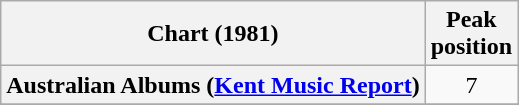<table class="wikitable sortable plainrowheaders" style="text-align:center">
<tr>
<th scope="col">Chart (1981)</th>
<th scope="col">Peak<br> position</th>
</tr>
<tr>
<th scope="row">Australian Albums (<a href='#'>Kent Music Report</a>)</th>
<td align="center">7</td>
</tr>
<tr>
</tr>
<tr>
</tr>
<tr>
</tr>
<tr>
</tr>
<tr>
</tr>
<tr>
</tr>
<tr>
</tr>
<tr>
</tr>
</table>
